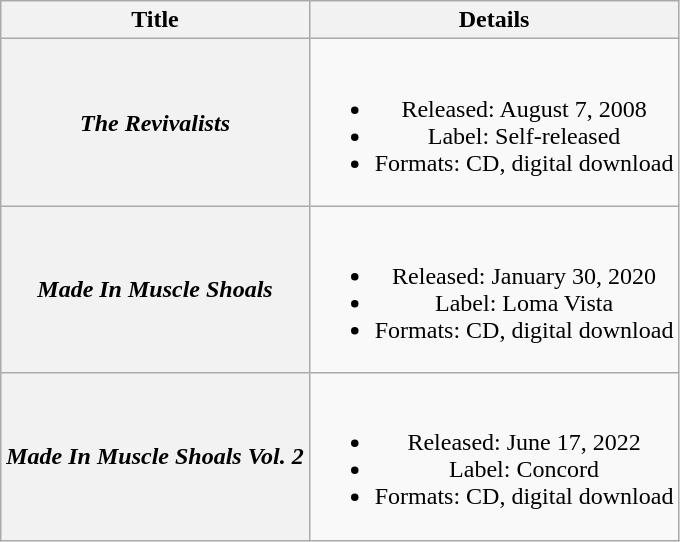<table class="wikitable plainrowheaders" style="text-align:center;">
<tr>
<th scope="col">Title</th>
<th scope="col">Details</th>
</tr>
<tr>
<th scope="row"><em>The Revivalists</em></th>
<td><br><ul><li>Released: August 7, 2008</li><li>Label: Self-released</li><li>Formats: CD, digital download</li></ul></td>
</tr>
<tr>
<th scope="row"><em>Made In Muscle Shoals</em></th>
<td><br><ul><li>Released: January 30, 2020</li><li>Label: Loma Vista</li><li>Formats: CD, digital download</li></ul></td>
</tr>
<tr>
<th scope="row"><em>Made In Muscle Shoals Vol. 2</em></th>
<td><br><ul><li>Released: June 17, 2022</li><li>Label: Concord</li><li>Formats: CD, digital download</li></ul></td>
</tr>
</table>
